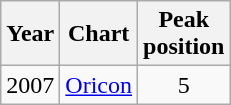<table class="wikitable">
<tr>
<th>Year</th>
<th>Chart</th>
<th>Peak<br>position</th>
</tr>
<tr>
<td>2007</td>
<td><a href='#'>Oricon</a></td>
<td style="text-align:center">5</td>
</tr>
</table>
